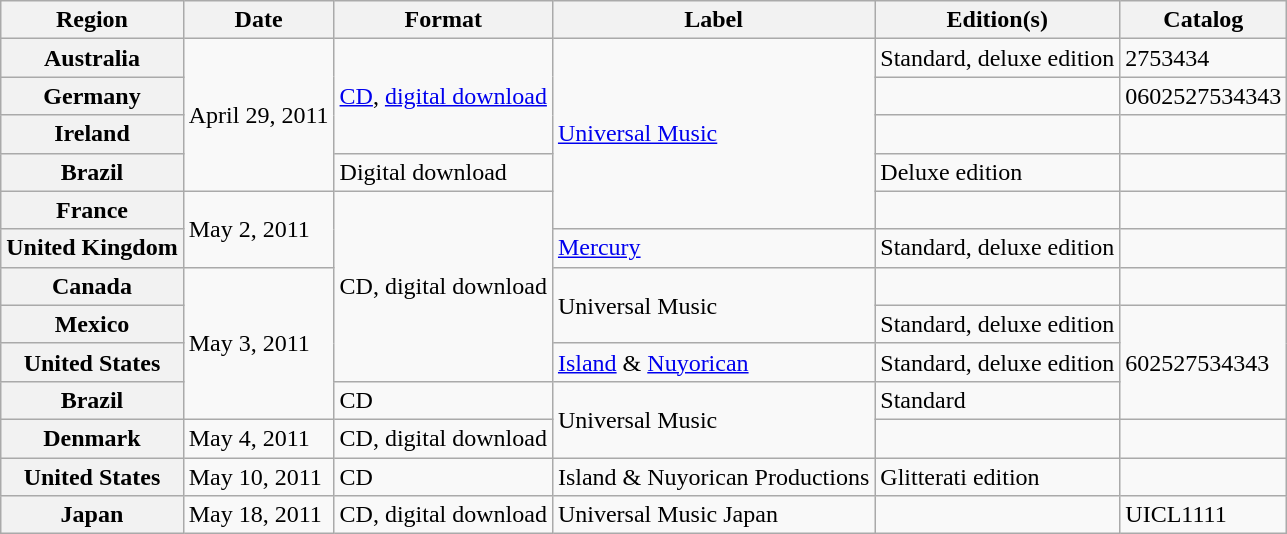<table class="wikitable plainrowheaders">
<tr>
<th scope="col">Region</th>
<th>Date</th>
<th>Format</th>
<th>Label</th>
<th>Edition(s)</th>
<th>Catalog</th>
</tr>
<tr>
<th scope="row">Australia</th>
<td rowspan="4">April 29, 2011</td>
<td rowspan="3"><a href='#'>CD</a>, <a href='#'>digital download</a></td>
<td rowspan="5"><a href='#'>Universal Music</a></td>
<td>Standard, deluxe edition</td>
<td>2753434</td>
</tr>
<tr>
<th scope="row">Germany</th>
<td></td>
<td>0602527534343</td>
</tr>
<tr>
<th scope="row">Ireland</th>
<td></td>
<td></td>
</tr>
<tr>
<th scope="row">Brazil</th>
<td>Digital download</td>
<td>Deluxe edition</td>
<td></td>
</tr>
<tr>
<th scope="row">France</th>
<td rowspan="2">May 2, 2011</td>
<td rowspan="5">CD, digital download</td>
<td></td>
<td></td>
</tr>
<tr>
<th scope="row">United Kingdom</th>
<td><a href='#'>Mercury</a></td>
<td>Standard, deluxe edition</td>
<td></td>
</tr>
<tr>
<th scope="row">Canada</th>
<td rowspan="4">May 3, 2011</td>
<td rowspan="2">Universal Music</td>
<td></td>
<td></td>
</tr>
<tr>
<th scope="row">Mexico</th>
<td>Standard, deluxe edition</td>
<td rowspan="3">602527534343</td>
</tr>
<tr>
<th scope="row">United States</th>
<td><a href='#'>Island</a> & <a href='#'>Nuyorican</a></td>
<td>Standard, deluxe edition</td>
</tr>
<tr>
<th scope="row">Brazil</th>
<td>CD</td>
<td rowspan="2">Universal Music</td>
<td>Standard</td>
</tr>
<tr>
<th scope="row">Denmark</th>
<td>May 4, 2011</td>
<td>CD, digital download</td>
<td></td>
<td></td>
</tr>
<tr>
<th scope="row">United States</th>
<td>May 10, 2011</td>
<td>CD</td>
<td>Island & Nuyorican Productions</td>
<td>Glitterati edition</td>
<td></td>
</tr>
<tr>
<th scope="row">Japan</th>
<td>May 18, 2011</td>
<td>CD, digital download</td>
<td>Universal Music Japan</td>
<td></td>
<td>UICL1111</td>
</tr>
</table>
